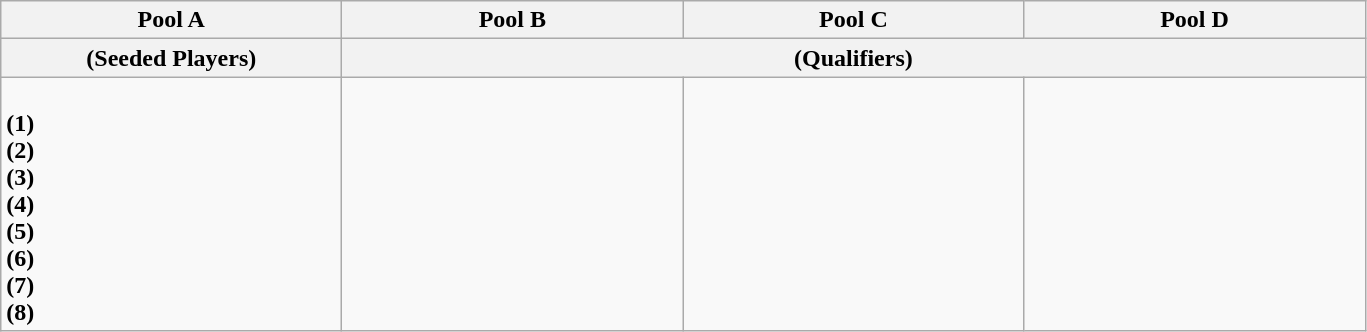<table class="wikitable">
<tr>
<th width=220>Pool A</th>
<th width=220>Pool B</th>
<th width=220>Pool C</th>
<th width=220>Pool D</th>
</tr>
<tr>
<th>(Seeded Players)</th>
<th colspan=3>(Qualifiers)</th>
</tr>
<tr>
<td vstyle="text-align:top"><br> <strong>(1)</strong><br>
 <strong>(2)</strong><br>
 <strong>(3)</strong><br> 
 <strong>(4)</strong><br>
 <strong>(5)</strong><br> 
 <strong>(6)</strong><br>
 <strong>(7)</strong><br>
 <strong>(8)</strong></td>
<td valign="top"><br><br>
<br>
<br>
<br>
<br>
<br>
<br>
</td>
<td valign="top"><br><br>
<br>
<br>
<br>
<br>
<br>
<br>
</td>
<td vstyle="text-align:top"><br><br>
<br>
<br>
<br>
<br>
<br>
<br>
</td>
</tr>
</table>
